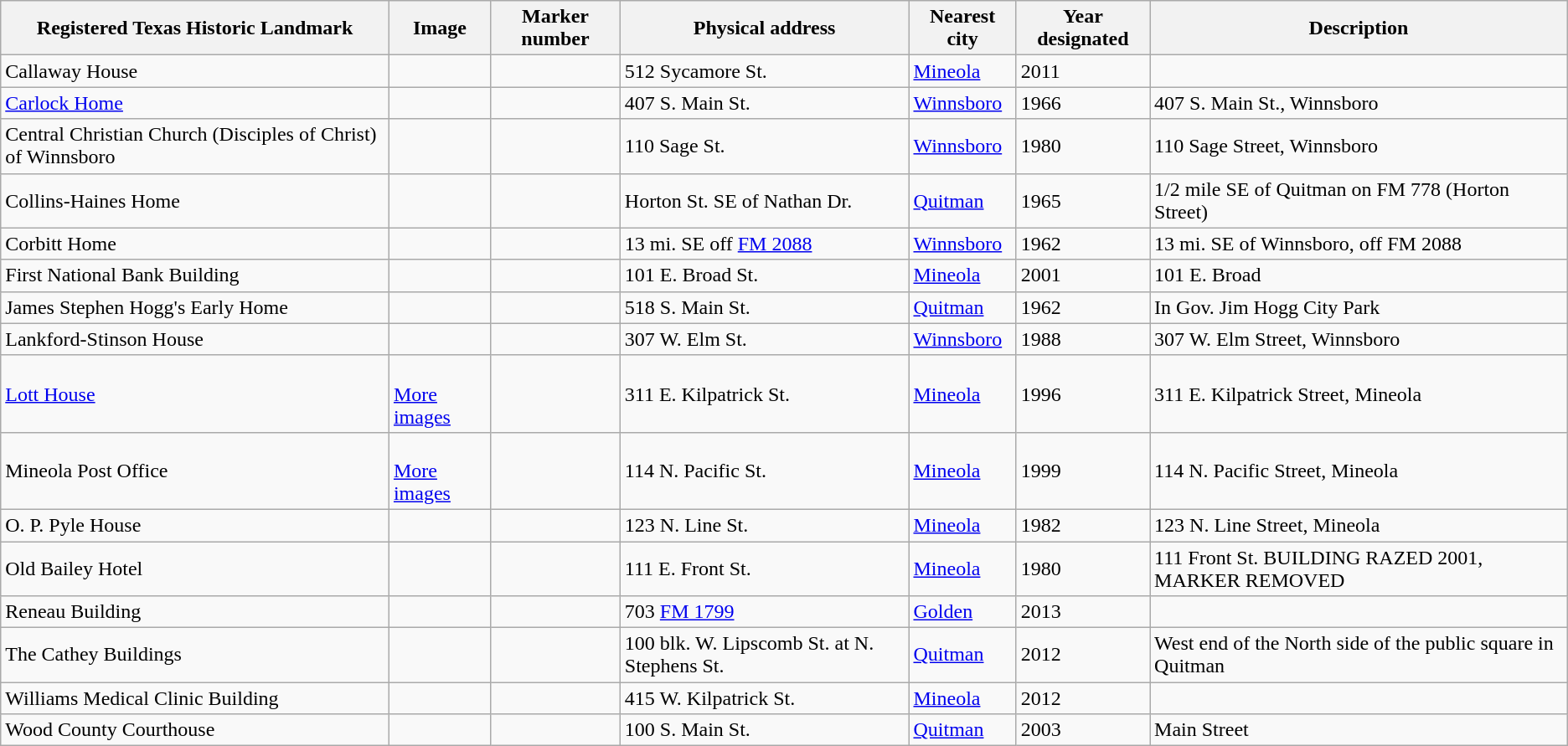<table class="wikitable sortable">
<tr>
<th>Registered Texas Historic Landmark</th>
<th>Image</th>
<th>Marker number</th>
<th>Physical address</th>
<th>Nearest city</th>
<th>Year designated</th>
<th>Description</th>
</tr>
<tr>
<td>Callaway House</td>
<td></td>
<td></td>
<td>512 Sycamore St.<br></td>
<td><a href='#'>Mineola</a></td>
<td>2011</td>
<td></td>
</tr>
<tr>
<td><a href='#'>Carlock Home</a></td>
<td></td>
<td></td>
<td>407 S. Main St.<br></td>
<td><a href='#'>Winnsboro</a></td>
<td>1966</td>
<td>407 S. Main St., Winnsboro</td>
</tr>
<tr>
<td>Central Christian Church (Disciples of Christ) of Winnsboro</td>
<td></td>
<td></td>
<td>110 Sage St.<br></td>
<td><a href='#'>Winnsboro</a></td>
<td>1980</td>
<td>110 Sage Street, Winnsboro</td>
</tr>
<tr>
<td>Collins-Haines Home</td>
<td></td>
<td></td>
<td>Horton St. SE of Nathan Dr.<br></td>
<td><a href='#'>Quitman</a></td>
<td>1965</td>
<td>1/2 mile SE of Quitman on FM 778 (Horton Street)</td>
</tr>
<tr>
<td>Corbitt Home</td>
<td></td>
<td></td>
<td>13 mi. SE off <a href='#'>FM 2088</a> </td>
<td><a href='#'>Winnsboro</a></td>
<td>1962</td>
<td>13 mi. SE of Winnsboro, off FM 2088</td>
</tr>
<tr>
<td>First National Bank Building</td>
<td></td>
<td></td>
<td>101 E. Broad St.<br></td>
<td><a href='#'>Mineola</a></td>
<td>2001</td>
<td>101 E. Broad</td>
</tr>
<tr>
<td>James Stephen Hogg's Early Home</td>
<td></td>
<td></td>
<td>518 S. Main St.<br></td>
<td><a href='#'>Quitman</a></td>
<td>1962</td>
<td>In Gov. Jim Hogg City Park</td>
</tr>
<tr>
<td>Lankford-Stinson House</td>
<td></td>
<td></td>
<td>307 W. Elm St.<br></td>
<td><a href='#'>Winnsboro</a></td>
<td>1988</td>
<td>307 W. Elm Street, Winnsboro</td>
</tr>
<tr>
<td><a href='#'>Lott House</a></td>
<td><br> <a href='#'>More images</a></td>
<td></td>
<td>311 E. Kilpatrick St.<br></td>
<td><a href='#'>Mineola</a></td>
<td>1996</td>
<td>311 E. Kilpatrick Street, Mineola</td>
</tr>
<tr>
<td>Mineola Post Office</td>
<td><br> <a href='#'>More images</a></td>
<td></td>
<td>114 N. Pacific St.<br></td>
<td><a href='#'>Mineola</a></td>
<td>1999</td>
<td>114 N. Pacific Street, Mineola</td>
</tr>
<tr>
<td>O. P. Pyle House</td>
<td></td>
<td></td>
<td>123 N. Line St.<br></td>
<td><a href='#'>Mineola</a></td>
<td>1982</td>
<td>123 N. Line Street, Mineola</td>
</tr>
<tr>
<td>Old Bailey Hotel</td>
<td></td>
<td></td>
<td>111 E. Front St.<br></td>
<td><a href='#'>Mineola</a></td>
<td>1980</td>
<td>111 Front St. BUILDING RAZED 2001, MARKER REMOVED</td>
</tr>
<tr>
<td>Reneau Building</td>
<td></td>
<td></td>
<td>703 <a href='#'>FM 1799</a><br></td>
<td><a href='#'>Golden</a></td>
<td>2013</td>
<td></td>
</tr>
<tr>
<td>The Cathey Buildings</td>
<td></td>
<td></td>
<td>100 blk. W. Lipscomb St. at N. Stephens St.<br></td>
<td><a href='#'>Quitman</a></td>
<td>2012</td>
<td>West end of the North side of the public square in Quitman</td>
</tr>
<tr>
<td>Williams Medical Clinic Building</td>
<td></td>
<td></td>
<td>415 W. Kilpatrick St.<br></td>
<td><a href='#'>Mineola</a></td>
<td>2012</td>
<td></td>
</tr>
<tr>
<td>Wood County Courthouse</td>
<td></td>
<td></td>
<td>100 S. Main St.<br></td>
<td><a href='#'>Quitman</a></td>
<td>2003</td>
<td>Main Street</td>
</tr>
</table>
